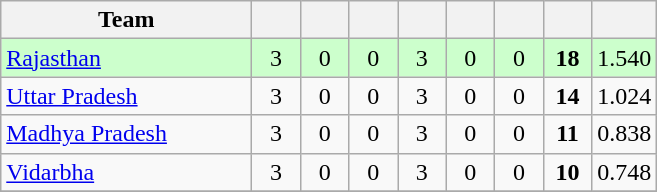<table class="wikitable" style="text-align:center">
<tr>
<th style="width:160px">Team</th>
<th style="width:25px"></th>
<th style="width:25px"></th>
<th style="width:25px"></th>
<th style="width:25px"></th>
<th style="width:25px"></th>
<th style="width:25px"></th>
<th style="width:25px"></th>
<th style="width:25px;"></th>
</tr>
<tr style="background:#cfc;">
<td style="text-align:left"><a href='#'>Rajasthan</a></td>
<td>3</td>
<td>0</td>
<td>0</td>
<td>3</td>
<td>0</td>
<td>0</td>
<td><strong>18</strong></td>
<td>1.540</td>
</tr>
<tr>
<td style="text-align:left"><a href='#'>Uttar Pradesh</a></td>
<td>3</td>
<td>0</td>
<td>0</td>
<td>3</td>
<td>0</td>
<td>0</td>
<td><strong>14</strong></td>
<td>1.024</td>
</tr>
<tr>
<td style="text-align:left"><a href='#'>Madhya Pradesh</a></td>
<td>3</td>
<td>0</td>
<td>0</td>
<td>3</td>
<td>0</td>
<td>0</td>
<td><strong>11</strong></td>
<td>0.838</td>
</tr>
<tr>
<td style="text-align:left"><a href='#'>Vidarbha</a></td>
<td>3</td>
<td>0</td>
<td>0</td>
<td>3</td>
<td>0</td>
<td>0</td>
<td><strong>10</strong></td>
<td>0.748</td>
</tr>
<tr>
</tr>
</table>
